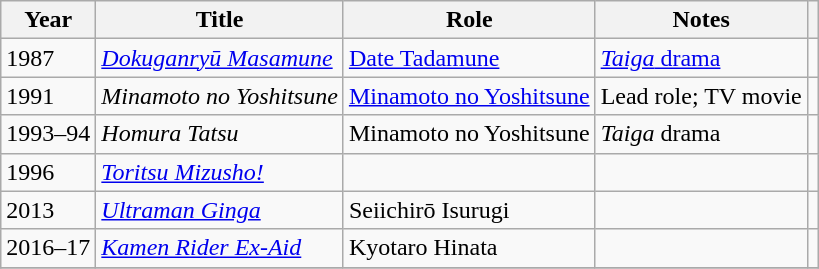<table class="wikitable sortable">
<tr>
<th>Year</th>
<th>Title</th>
<th>Role</th>
<th class="unsortable">Notes</th>
<th class="unsortable"></th>
</tr>
<tr>
<td>1987</td>
<td><em><a href='#'>Dokuganryū Masamune</a></em></td>
<td><a href='#'>Date Tadamune</a></td>
<td><a href='#'><em>Taiga</em> drama</a></td>
<td></td>
</tr>
<tr>
<td>1991</td>
<td><em>Minamoto no Yoshitsune</em></td>
<td><a href='#'>Minamoto no Yoshitsune</a></td>
<td>Lead role; TV movie</td>
<td></td>
</tr>
<tr>
<td>1993–94</td>
<td><em>Homura Tatsu</em></td>
<td>Minamoto no Yoshitsune</td>
<td><em>Taiga</em> drama</td>
<td></td>
</tr>
<tr>
<td>1996</td>
<td><em><a href='#'>Toritsu Mizusho!</a></em></td>
<td></td>
<td></td>
<td></td>
</tr>
<tr>
<td>2013</td>
<td><em><a href='#'>Ultraman Ginga</a></em></td>
<td>Seiichirō Isurugi</td>
<td></td>
<td></td>
</tr>
<tr>
<td>2016–17</td>
<td><em><a href='#'>Kamen Rider Ex-Aid</a></em></td>
<td>Kyotaro Hinata</td>
<td></td>
<td></td>
</tr>
<tr>
</tr>
</table>
